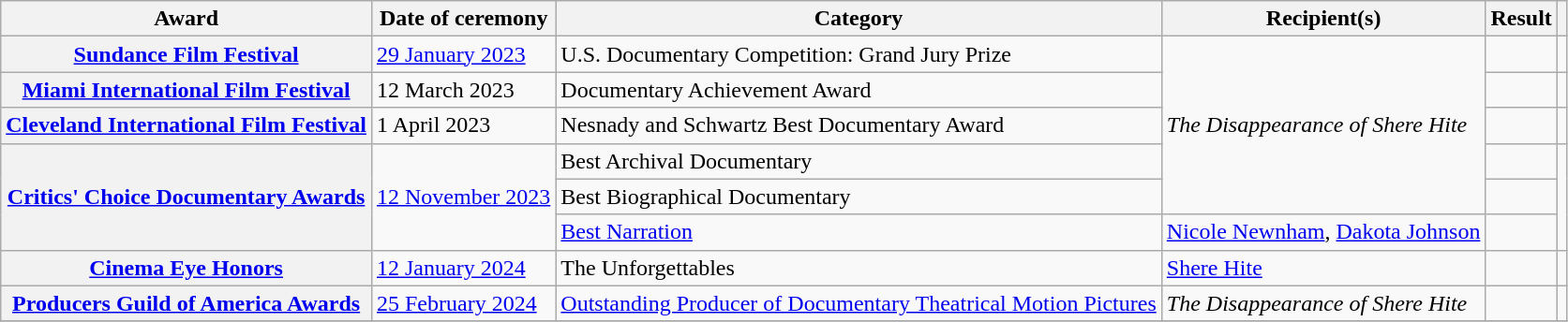<table class="wikitable sortable plainrowheaders">
<tr>
<th scope="col">Award</th>
<th scope="col">Date of ceremony</th>
<th scope="col">Category</th>
<th scope="col">Recipient(s)</th>
<th scope="col">Result</th>
<th scope="col" class="unsortable"></th>
</tr>
<tr>
<th scope="row"><a href='#'>Sundance Film Festival</a></th>
<td><a href='#'>29 January 2023</a></td>
<td>U.S. Documentary Competition: Grand Jury Prize</td>
<td rowspan="5"><em>The Disappearance of Shere Hite</em></td>
<td></td>
<td align="center"></td>
</tr>
<tr>
<th scope="row"><a href='#'>Miami International Film Festival</a></th>
<td>12 March 2023</td>
<td>Documentary Achievement Award</td>
<td></td>
<td align="center"></td>
</tr>
<tr>
<th scope="row"><a href='#'>Cleveland International Film Festival</a></th>
<td>1 April 2023</td>
<td>Nesnady and Schwartz Best Documentary Award</td>
<td></td>
<td align="center"></td>
</tr>
<tr>
<th scope="row" rowspan="3"><a href='#'>Critics' Choice Documentary Awards</a></th>
<td rowspan="3"><a href='#'>12 November 2023</a></td>
<td>Best Archival Documentary</td>
<td></td>
<td align="center" rowspan="3"></td>
</tr>
<tr>
<td>Best Biographical Documentary</td>
<td></td>
</tr>
<tr>
<td><a href='#'>Best Narration</a></td>
<td><a href='#'>Nicole Newnham</a>, <a href='#'>Dakota Johnson</a></td>
<td></td>
</tr>
<tr>
<th scope="row"><a href='#'>Cinema Eye Honors</a></th>
<td><a href='#'>12 January 2024</a></td>
<td>The Unforgettables</td>
<td><a href='#'>Shere Hite</a></td>
<td></td>
<td align="center"></td>
</tr>
<tr>
<th scope="row"><a href='#'>Producers Guild of America Awards</a></th>
<td><a href='#'>25 February 2024</a></td>
<td><a href='#'>Outstanding Producer of Documentary Theatrical Motion Pictures</a></td>
<td><em>The Disappearance of Shere Hite</em></td>
<td></td>
<td align="center"></td>
</tr>
<tr>
</tr>
</table>
